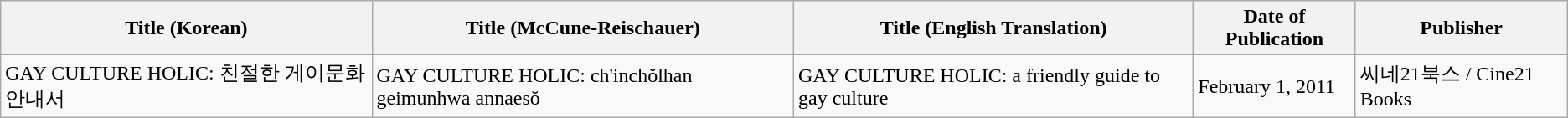<table class="wikitable">
<tr>
<th>Title (Korean)</th>
<th>Title (McCune-Reischauer)</th>
<th>Title (English Translation)</th>
<th>Date of Publication</th>
<th>Publisher</th>
</tr>
<tr>
<td>GAY CULTURE HOLIC: 친절한 게이문화 안내서</td>
<td>GAY CULTURE HOLIC: ch'inchŏlhan geimunhwa annaesŏ</td>
<td>GAY CULTURE HOLIC: a friendly guide to gay culture</td>
<td>February 1, 2011</td>
<td>씨네21북스 / Cine21 Books</td>
</tr>
</table>
